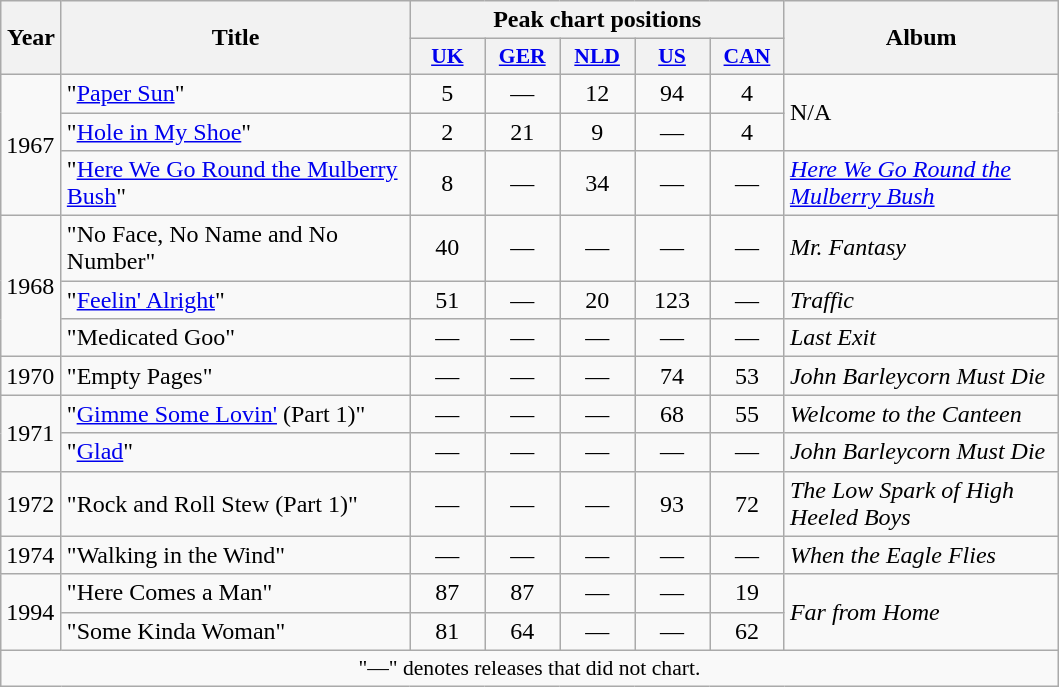<table class="wikitable">
<tr>
<th rowspan="2" width="33">Year</th>
<th width="225" rowspan="2">Title</th>
<th colspan="5">Peak chart positions</th>
<th rowspan="2" width="175">Album</th>
</tr>
<tr>
<th style="width:3em;font-size:90%"><a href='#'>UK</a><br></th>
<th style="width:3em;font-size:90%"><a href='#'>GER</a><br></th>
<th style="width:3em;font-size:90%"><a href='#'>NLD</a><br></th>
<th style="width:3em;font-size:90%"><a href='#'>US</a><br></th>
<th style="width:3em;font-size:90%"><a href='#'>CAN</a><br></th>
</tr>
<tr>
<td rowspan="3">1967</td>
<td>"<a href='#'>Paper Sun</a>"</td>
<td align="center">5</td>
<td align="center">—</td>
<td align="center">12</td>
<td align="center">94</td>
<td align="center">4</td>
<td rowspan="2">N/A</td>
</tr>
<tr>
<td>"<a href='#'>Hole in My Shoe</a>"</td>
<td align="center">2</td>
<td align="center">21</td>
<td align="center">9</td>
<td align="center">—</td>
<td align="center">4</td>
</tr>
<tr>
<td>"<a href='#'>Here We Go Round the Mulberry Bush</a>"</td>
<td align="center">8</td>
<td align="center">—</td>
<td align="center">34</td>
<td align="center">—</td>
<td align="center">—</td>
<td><em><a href='#'>Here We Go Round the Mulberry Bush</a></em></td>
</tr>
<tr>
<td rowspan="3">1968</td>
<td>"No Face, No Name and No Number"</td>
<td align="center">40</td>
<td align="center">—</td>
<td align="center">—</td>
<td align="center">—</td>
<td align="center">—</td>
<td><em>Mr. Fantasy</em></td>
</tr>
<tr>
<td>"<a href='#'>Feelin' Alright</a>"</td>
<td align="center">51</td>
<td align="center">—</td>
<td align="center">20</td>
<td align="center">123</td>
<td align="center">—</td>
<td><em>Traffic</em></td>
</tr>
<tr>
<td>"Medicated Goo"</td>
<td align="center">—</td>
<td align="center">—</td>
<td align="center">—</td>
<td align="center">—</td>
<td align="center">—</td>
<td><em>Last Exit</em></td>
</tr>
<tr>
<td>1970</td>
<td>"Empty Pages"</td>
<td align="center">—</td>
<td align="center">—</td>
<td align="center">—</td>
<td align="center">74</td>
<td align="center">53</td>
<td><em>John Barleycorn Must Die</em></td>
</tr>
<tr>
<td rowspan="2">1971</td>
<td>"<a href='#'>Gimme Some Lovin'</a> (Part 1)"</td>
<td align="center">—</td>
<td align="center">—</td>
<td align="center">—</td>
<td align="center">68</td>
<td align="center">55</td>
<td><em>Welcome to the Canteen</em></td>
</tr>
<tr>
<td>"<a href='#'>Glad</a>"</td>
<td align="center">—</td>
<td align="center">—</td>
<td align="center">—</td>
<td align="center">—</td>
<td align="center">—</td>
<td><em>John Barleycorn Must Die</em></td>
</tr>
<tr>
<td>1972</td>
<td>"Rock and Roll Stew (Part 1)"</td>
<td align="center">—</td>
<td align="center">—</td>
<td align="center">—</td>
<td align="center">93</td>
<td align="center">72</td>
<td><em>The Low Spark of High Heeled Boys</em></td>
</tr>
<tr>
<td>1974</td>
<td>"Walking in the Wind"</td>
<td align="center">—</td>
<td align="center">—</td>
<td align="center">—</td>
<td align="center">—</td>
<td align="center">—</td>
<td><em>When the Eagle Flies</em></td>
</tr>
<tr>
<td rowspan="2">1994</td>
<td>"Here Comes a Man"</td>
<td align="center">87</td>
<td align="center">87</td>
<td align="center">—</td>
<td align="center">—</td>
<td align="center">19</td>
<td rowspan="2"><em>Far from Home</em></td>
</tr>
<tr>
<td>"Some Kinda Woman"</td>
<td align="center">81</td>
<td align="center">64</td>
<td align="center">—</td>
<td align="center">—</td>
<td align="center">62</td>
</tr>
<tr>
<td colspan="8" align="center" style="font-size:90%">"—" denotes releases that did not chart.</td>
</tr>
</table>
